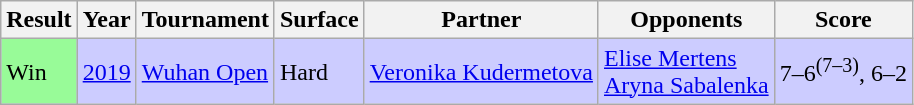<table class="sortable wikitable">
<tr>
<th>Result</th>
<th>Year</th>
<th>Tournament</th>
<th>Surface</th>
<th>Partner</th>
<th>Opponents</th>
<th class="unsortable">Score</th>
</tr>
<tr bgcolor=CCCCFF>
<td bgcolor=98FB98>Win</td>
<td><a href='#'>2019</a></td>
<td><a href='#'>Wuhan Open</a></td>
<td>Hard</td>
<td> <a href='#'>Veronika Kudermetova</a></td>
<td> <a href='#'>Elise Mertens</a> <br>  <a href='#'>Aryna Sabalenka</a></td>
<td>7–6<sup>(7–3)</sup>, 6–2</td>
</tr>
</table>
